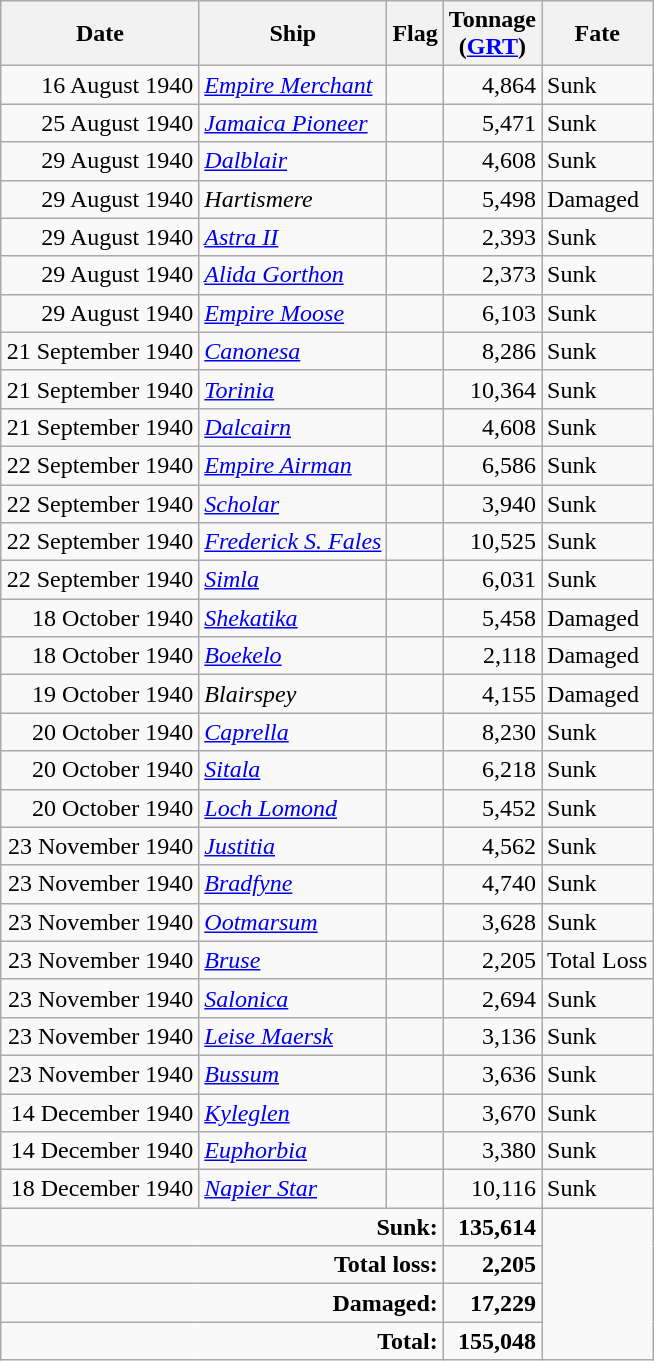<table class="wikitable sortable" style="margin: 1em auto 1em auto;"|->
<tr>
<th>Date</th>
<th>Ship</th>
<th>Flag</th>
<th>Tonnage<br>(<a href='#'>GRT</a>)</th>
<th>Fate</th>
</tr>
<tr>
<td align="right">16 August 1940</td>
<td align="left"><em><a href='#'>Empire Merchant</a></em></td>
<td align="left"></td>
<td align="right">4,864</td>
<td align="left">Sunk</td>
</tr>
<tr>
<td align="right">25 August 1940</td>
<td align="left"><em><a href='#'>Jamaica Pioneer</a></em></td>
<td align="left"></td>
<td align="right">5,471</td>
<td align="left">Sunk</td>
</tr>
<tr>
<td align="right">29 August 1940</td>
<td align="left"><em><a href='#'>Dalblair</a></em></td>
<td align="left"></td>
<td align="right">4,608</td>
<td align="left">Sunk</td>
</tr>
<tr>
<td align="right">29 August 1940</td>
<td align="left"><em>Hartismere</em></td>
<td align="left"></td>
<td align="right">5,498</td>
<td align="left">Damaged</td>
</tr>
<tr>
<td align="right">29 August 1940</td>
<td align="left"><em><a href='#'>Astra II</a></em></td>
<td align="left"></td>
<td align="right">2,393</td>
<td align="left">Sunk</td>
</tr>
<tr>
<td align="right">29 August 1940</td>
<td align="left"><em><a href='#'>Alida Gorthon</a></em></td>
<td align="left"></td>
<td align="right">2,373</td>
<td align="left">Sunk</td>
</tr>
<tr>
<td align="right">29 August 1940</td>
<td align="left"><em><a href='#'>Empire Moose</a></em></td>
<td align="left"></td>
<td align="right">6,103</td>
<td align="left">Sunk</td>
</tr>
<tr>
<td align="right">21 September 1940</td>
<td align="left"><em><a href='#'>Canonesa</a></em></td>
<td align="left"></td>
<td align="right">8,286</td>
<td align="left">Sunk</td>
</tr>
<tr>
<td align="right">21 September 1940</td>
<td align="left"><em><a href='#'>Torinia</a></em></td>
<td align="left"></td>
<td align="right">10,364</td>
<td align="left">Sunk</td>
</tr>
<tr>
<td align="right">21 September 1940</td>
<td align="left"><em><a href='#'>Dalcairn</a></em></td>
<td align="left"></td>
<td align="right">4,608</td>
<td align="left">Sunk</td>
</tr>
<tr>
<td align="right">22 September 1940</td>
<td align="left"><em><a href='#'>Empire Airman</a></em></td>
<td align="left"></td>
<td align="right">6,586</td>
<td align="left">Sunk</td>
</tr>
<tr>
<td align="right">22 September 1940</td>
<td align="left"><em><a href='#'>Scholar</a></em></td>
<td align="left"></td>
<td align="right">3,940</td>
<td align="left">Sunk</td>
</tr>
<tr>
<td align="right">22 September 1940</td>
<td align="left"><em><a href='#'>Frederick S. Fales</a></em></td>
<td align="left"></td>
<td align="right">10,525</td>
<td align="left">Sunk</td>
</tr>
<tr>
<td align="right">22 September 1940</td>
<td align="left"><em><a href='#'>Simla</a></em></td>
<td align="left"></td>
<td align="right">6,031</td>
<td align="left">Sunk</td>
</tr>
<tr>
<td align="right">18 October 1940</td>
<td align="left"><em><a href='#'>Shekatika</a></em></td>
<td align="left"></td>
<td align="right">5,458</td>
<td align="left">Damaged</td>
</tr>
<tr>
<td align="right">18 October 1940</td>
<td align="left"><em><a href='#'>Boekelo</a></em></td>
<td align="left"></td>
<td align="right">2,118</td>
<td align="left">Damaged</td>
</tr>
<tr>
<td align="right">19 October 1940</td>
<td align="left"><em>Blairspey</em></td>
<td align="left"></td>
<td align="right">4,155</td>
<td align="left">Damaged</td>
</tr>
<tr>
<td align="right">20 October 1940</td>
<td align="left"><em><a href='#'>Caprella</a></em></td>
<td align="left"></td>
<td align="right">8,230</td>
<td align="left">Sunk</td>
</tr>
<tr>
<td align="right">20 October 1940</td>
<td align="left"><em><a href='#'>Sitala</a></em></td>
<td align="left"></td>
<td align="right">6,218</td>
<td align="left">Sunk</td>
</tr>
<tr>
<td align="right">20 October 1940</td>
<td align="left"><em><a href='#'>Loch Lomond</a></em></td>
<td align="left"></td>
<td align="right">5,452</td>
<td align="left">Sunk</td>
</tr>
<tr>
<td align="right">23 November 1940</td>
<td align="left"><em><a href='#'>Justitia</a></em></td>
<td align="left"></td>
<td align="right">4,562</td>
<td align="left">Sunk</td>
</tr>
<tr>
<td align="right">23 November 1940</td>
<td align="left"><em><a href='#'>Bradfyne</a></em></td>
<td align="left"></td>
<td align="right">4,740</td>
<td align="left">Sunk</td>
</tr>
<tr>
<td align="right">23 November 1940</td>
<td align="left"><em><a href='#'>Ootmarsum</a></em></td>
<td align="left"></td>
<td align="right">3,628</td>
<td align="left">Sunk</td>
</tr>
<tr>
<td align="right">23 November 1940</td>
<td align="left"><em><a href='#'>Bruse</a></em></td>
<td align="left"></td>
<td align="right">2,205</td>
<td align="left">Total Loss</td>
</tr>
<tr>
<td align="right">23 November 1940</td>
<td align="left"><em><a href='#'>Salonica</a></em></td>
<td align="left"></td>
<td align="right">2,694</td>
<td align="left">Sunk</td>
</tr>
<tr>
<td align="right">23 November 1940</td>
<td align="left"><em><a href='#'>Leise Maersk</a></em></td>
<td align="left"></td>
<td align="right">3,136</td>
<td align="left">Sunk</td>
</tr>
<tr>
<td align="right">23 November 1940</td>
<td align="left"><em><a href='#'>Bussum</a></em></td>
<td align="left"></td>
<td align="right">3,636</td>
<td align="left">Sunk</td>
</tr>
<tr>
<td align="right">14 December 1940</td>
<td align="left"><em><a href='#'>Kyleglen</a></em></td>
<td align="left"></td>
<td align="right">3,670</td>
<td align="left">Sunk</td>
</tr>
<tr>
<td align="right">14 December 1940</td>
<td align="left"><em><a href='#'>Euphorbia</a></em></td>
<td align="left"></td>
<td align="right">3,380</td>
<td align="left">Sunk</td>
</tr>
<tr>
<td align="right">18 December 1940</td>
<td align="left"><em><a href='#'>Napier Star</a></em></td>
<td align="left"></td>
<td align="right">10,116</td>
<td align="left">Sunk</td>
</tr>
<tr>
<td colspan=3 align="right" font=Bold><strong>Sunk:</strong></td>
<td align="right"><strong>135,614</strong></td>
</tr>
<tr>
<td colspan=3 align="right" font=Bold><strong>Total loss:</strong></td>
<td align="right"><strong>2,205</strong></td>
</tr>
<tr>
<td colspan=3 align="right"><strong>Damaged:</strong></td>
<td align="right"><strong>17,229</strong></td>
</tr>
<tr>
<td colspan=3 align="right"><strong>Total:</strong></td>
<td align="right"><strong>155,048</strong></td>
</tr>
</table>
